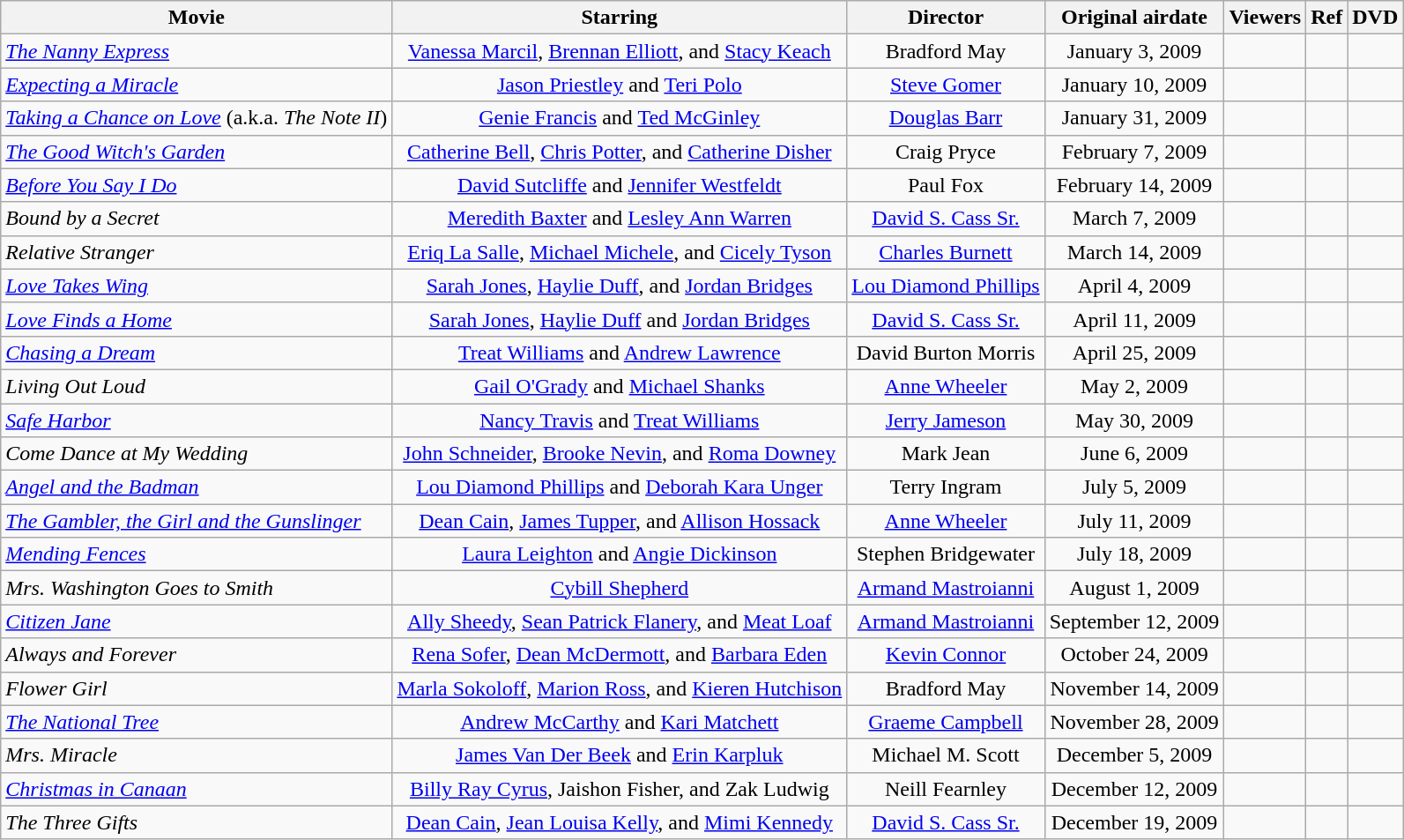<table class="wikitable sortable">
<tr>
<th class="unsortable" scope="col">Movie</th>
<th class="unsortable" scope="col">Starring</th>
<th class="unsortable" scope="col">Director</th>
<th class="unsortable" scope="col">Original airdate</th>
<th scope="col">Viewers</th>
<th class="unsortable" scope="col">Ref</th>
<th class="unsortable" scope="col">DVD</th>
</tr>
<tr>
<td><em><a href='#'>The Nanny Express</a></em></td>
<td style="text-align:center;"><a href='#'>Vanessa Marcil</a>, <a href='#'>Brennan Elliott</a>, and <a href='#'>Stacy Keach</a></td>
<td style="text-align:center;">Bradford May</td>
<td style="text-align:center;">January 3, 2009</td>
<td style="text-align:center;"></td>
<td></td>
<td></td>
</tr>
<tr>
<td><em><a href='#'>Expecting a Miracle</a></em></td>
<td style="text-align:center;"><a href='#'>Jason Priestley</a> and <a href='#'>Teri Polo</a></td>
<td style="text-align:center;"><a href='#'>Steve Gomer</a></td>
<td style="text-align:center;">January 10, 2009</td>
<td style="text-align:center;"></td>
<td></td>
<td></td>
</tr>
<tr>
<td><em><a href='#'>Taking a Chance on Love</a></em> (a.k.a. <em>The Note II</em>)</td>
<td style="text-align:center;"><a href='#'>Genie Francis</a> and <a href='#'>Ted McGinley</a></td>
<td style="text-align:center;"><a href='#'>Douglas Barr</a></td>
<td style="text-align:center;">January 31, 2009</td>
<td style="text-align:center;"></td>
<td></td>
<td></td>
</tr>
<tr>
<td><em><a href='#'>The Good Witch's Garden</a></em></td>
<td style="text-align:center;"><a href='#'>Catherine Bell</a>, <a href='#'>Chris Potter</a>, and <a href='#'>Catherine Disher</a></td>
<td style="text-align:center;">Craig Pryce</td>
<td style="text-align:center;">February 7, 2009</td>
<td style="text-align:center;"></td>
<td></td>
<td></td>
</tr>
<tr>
<td><em><a href='#'>Before You Say I Do</a></em></td>
<td style="text-align:center;"><a href='#'>David Sutcliffe</a> and <a href='#'>Jennifer Westfeldt</a></td>
<td style="text-align:center;">Paul Fox</td>
<td style="text-align:center;">February 14, 2009</td>
<td style="text-align:center;"></td>
<td></td>
<td></td>
</tr>
<tr>
<td><em>Bound by a Secret</em></td>
<td style="text-align:center;"><a href='#'>Meredith Baxter</a> and <a href='#'>Lesley Ann Warren</a></td>
<td style="text-align:center;"><a href='#'>David S. Cass Sr.</a></td>
<td style="text-align:center;">March 7, 2009</td>
<td style="text-align:center;"></td>
<td></td>
<td></td>
</tr>
<tr>
<td><em>Relative Stranger</em></td>
<td style="text-align:center;"><a href='#'>Eriq La Salle</a>, <a href='#'>Michael Michele</a>, and <a href='#'>Cicely Tyson</a></td>
<td style="text-align:center;"><a href='#'>Charles Burnett</a></td>
<td style="text-align:center;">March 14, 2009</td>
<td style="text-align:center;"></td>
<td></td>
<td></td>
</tr>
<tr>
<td><em><a href='#'>Love Takes Wing</a></em></td>
<td style="text-align:center;"><a href='#'>Sarah Jones</a>, <a href='#'>Haylie Duff</a>, and <a href='#'>Jordan Bridges</a></td>
<td style="text-align:center;"><a href='#'>Lou Diamond Phillips</a></td>
<td style="text-align:center;">April 4, 2009</td>
<td style="text-align:center;"></td>
<td></td>
<td></td>
</tr>
<tr>
<td><em><a href='#'>Love Finds a Home</a></em></td>
<td style="text-align:center;"><a href='#'>Sarah Jones</a>, <a href='#'>Haylie Duff</a> and <a href='#'>Jordan Bridges</a></td>
<td style="text-align:center;"><a href='#'>David S. Cass Sr.</a></td>
<td style="text-align:center;">April 11, 2009</td>
<td style="text-align:center;"></td>
<td></td>
<td></td>
</tr>
<tr>
<td><em><a href='#'>Chasing a Dream</a></em></td>
<td style="text-align:center;"><a href='#'>Treat Williams</a> and <a href='#'>Andrew Lawrence</a></td>
<td style="text-align:center;">David Burton Morris</td>
<td style="text-align:center;">April 25, 2009</td>
<td style="text-align:center;"></td>
<td></td>
<td></td>
</tr>
<tr>
<td><em>Living Out Loud</em></td>
<td style="text-align:center;"><a href='#'>Gail O'Grady</a> and <a href='#'>Michael Shanks</a></td>
<td style="text-align:center;"><a href='#'>Anne Wheeler</a></td>
<td style="text-align:center;">May 2, 2009</td>
<td style="text-align:center;"></td>
<td></td>
<td></td>
</tr>
<tr>
<td><em><a href='#'>Safe Harbor</a></em></td>
<td style="text-align:center;"><a href='#'>Nancy Travis</a> and <a href='#'>Treat Williams</a></td>
<td style="text-align:center;"><a href='#'>Jerry Jameson</a></td>
<td style="text-align:center;">May 30, 2009</td>
<td style="text-align:center;"></td>
<td></td>
<td></td>
</tr>
<tr>
<td><em>Come Dance at My Wedding</em></td>
<td style="text-align:center;"><a href='#'>John Schneider</a>, <a href='#'>Brooke Nevin</a>, and <a href='#'>Roma Downey</a></td>
<td style="text-align:center;">Mark Jean</td>
<td style="text-align:center;">June 6, 2009</td>
<td style="text-align:center;"></td>
<td></td>
<td></td>
</tr>
<tr>
<td><em><a href='#'>Angel and the Badman</a></em></td>
<td style="text-align:center;"><a href='#'>Lou Diamond Phillips</a> and <a href='#'>Deborah Kara Unger</a></td>
<td style="text-align:center;">Terry Ingram</td>
<td style="text-align:center;">July 5, 2009</td>
<td style="text-align:center;"></td>
<td></td>
<td></td>
</tr>
<tr>
<td><em><a href='#'>The Gambler, the Girl and the Gunslinger</a></em></td>
<td style="text-align:center;"><a href='#'>Dean Cain</a>, <a href='#'>James Tupper</a>, and <a href='#'>Allison Hossack</a></td>
<td style="text-align:center;"><a href='#'>Anne Wheeler</a></td>
<td style="text-align:center;">July 11, 2009</td>
<td style="text-align:center;"></td>
<td></td>
<td></td>
</tr>
<tr>
<td><em><a href='#'>Mending Fences</a></em></td>
<td style="text-align:center;"><a href='#'>Laura Leighton</a> and <a href='#'>Angie Dickinson</a></td>
<td style="text-align:center;">Stephen Bridgewater</td>
<td style="text-align:center;">July 18, 2009</td>
<td style="text-align:center;"></td>
<td></td>
<td></td>
</tr>
<tr>
<td><em>Mrs. Washington Goes to Smith</em></td>
<td style="text-align:center;"><a href='#'>Cybill Shepherd</a></td>
<td style="text-align:center;"><a href='#'>Armand Mastroianni</a></td>
<td style="text-align:center;">August 1, 2009</td>
<td style="text-align:center;"></td>
<td></td>
<td></td>
</tr>
<tr>
<td><em><a href='#'>Citizen Jane</a></em></td>
<td style="text-align:center;"><a href='#'>Ally Sheedy</a>, <a href='#'>Sean Patrick Flanery</a>, and <a href='#'>Meat Loaf</a></td>
<td style="text-align:center;"><a href='#'>Armand Mastroianni</a></td>
<td style="text-align:center;">September 12, 2009</td>
<td style="text-align:center;"></td>
<td></td>
<td></td>
</tr>
<tr>
<td><em>Always and Forever</em></td>
<td style="text-align:center;"><a href='#'>Rena Sofer</a>, <a href='#'>Dean McDermott</a>, and <a href='#'>Barbara Eden</a></td>
<td style="text-align:center;"><a href='#'>Kevin Connor</a></td>
<td style="text-align:center;">October 24, 2009</td>
<td style="text-align:center;"></td>
<td></td>
<td></td>
</tr>
<tr>
<td><em>Flower Girl</em></td>
<td style="text-align:center;"><a href='#'>Marla Sokoloff</a>, <a href='#'>Marion Ross</a>, and <a href='#'>Kieren Hutchison</a></td>
<td style="text-align:center;">Bradford May</td>
<td style="text-align:center;">November 14, 2009</td>
<td style="text-align:center;"></td>
<td></td>
<td></td>
</tr>
<tr>
<td><em><a href='#'>The National Tree</a></em></td>
<td style="text-align:center;"><a href='#'>Andrew McCarthy</a> and <a href='#'>Kari Matchett</a></td>
<td style="text-align:center;"><a href='#'>Graeme Campbell</a></td>
<td style="text-align:center;">November 28, 2009</td>
<td style="text-align:center;"></td>
<td></td>
<td></td>
</tr>
<tr>
<td><em>Mrs. Miracle</em></td>
<td style="text-align:center;"><a href='#'>James Van Der Beek</a> and <a href='#'>Erin Karpluk</a></td>
<td style="text-align:center;">Michael M. Scott</td>
<td style="text-align:center;">December 5, 2009</td>
<td style="text-align:center;"></td>
<td></td>
<td></td>
</tr>
<tr>
<td><em><a href='#'>Christmas in Canaan</a></em></td>
<td style="text-align:center;"><a href='#'>Billy Ray Cyrus</a>, Jaishon Fisher, and Zak Ludwig</td>
<td style="text-align:center;">Neill Fearnley</td>
<td style="text-align:center;">December 12, 2009</td>
<td style="text-align:center;"></td>
<td></td>
<td></td>
</tr>
<tr>
<td><em>The Three Gifts</em></td>
<td style="text-align:center;"><a href='#'>Dean Cain</a>, <a href='#'>Jean Louisa Kelly</a>, and <a href='#'>Mimi Kennedy</a></td>
<td style="text-align:center;"><a href='#'>David S. Cass Sr.</a></td>
<td style="text-align:center;">December 19, 2009</td>
<td style="text-align:center;"></td>
<td></td>
<td></td>
</tr>
</table>
